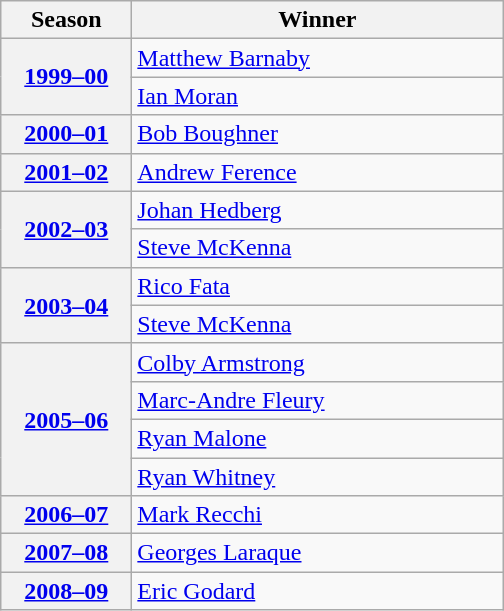<table class="wikitable">
<tr>
<th scope="col" style="width:5em">Season</th>
<th scope="col" style="width:15em">Winner</th>
</tr>
<tr>
<th scope="row" rowspan="2"><a href='#'>1999–00</a></th>
<td><a href='#'>Matthew Barnaby</a></td>
</tr>
<tr>
<td><a href='#'>Ian Moran</a></td>
</tr>
<tr>
<th scope="row"><a href='#'>2000–01</a></th>
<td><a href='#'>Bob Boughner</a></td>
</tr>
<tr>
<th scope="row"><a href='#'>2001–02</a></th>
<td><a href='#'>Andrew Ference</a></td>
</tr>
<tr>
<th scope="row" rowspan="2"><a href='#'>2002–03</a></th>
<td><a href='#'>Johan Hedberg</a></td>
</tr>
<tr>
<td><a href='#'>Steve McKenna</a></td>
</tr>
<tr>
<th scope="row" rowspan="2"><a href='#'>2003–04</a></th>
<td><a href='#'>Rico Fata</a></td>
</tr>
<tr>
<td><a href='#'>Steve McKenna</a></td>
</tr>
<tr>
<th scope="row" rowspan="4"><a href='#'>2005–06</a></th>
<td><a href='#'>Colby Armstrong</a></td>
</tr>
<tr>
<td><a href='#'>Marc-Andre Fleury</a></td>
</tr>
<tr>
<td><a href='#'>Ryan Malone</a></td>
</tr>
<tr>
<td><a href='#'>Ryan Whitney</a></td>
</tr>
<tr>
<th scope="row"><a href='#'>2006–07</a></th>
<td><a href='#'>Mark Recchi</a></td>
</tr>
<tr>
<th scope="row"><a href='#'>2007–08</a></th>
<td><a href='#'>Georges Laraque</a></td>
</tr>
<tr>
<th scope="row"><a href='#'>2008–09</a></th>
<td><a href='#'>Eric Godard</a></td>
</tr>
</table>
